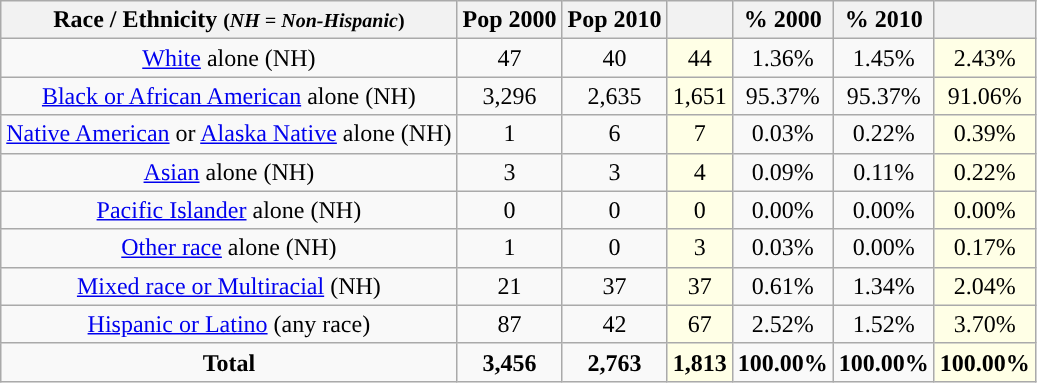<table class="wikitable" style="text-align:center;">
<tr>
<th>Race / Ethnicity <small>(<em>NH = Non-Hispanic</em>)</small></th>
<th>Pop 2000</th>
<th>Pop 2010</th>
<th></th>
<th>% 2000</th>
<th>% 2010</th>
<th></th>
</tr>
<tr>
<td><a href='#'>White</a> alone (NH)</td>
<td>47</td>
<td>40</td>
<td style='background: #ffffe6;'>44</td>
<td>1.36%</td>
<td>1.45%</td>
<td style='background: #ffffe6;'>2.43%</td>
</tr>
<tr>
<td><a href='#'>Black or African American</a> alone (NH)</td>
<td>3,296</td>
<td>2,635</td>
<td style='background: #ffffe6;'>1,651</td>
<td>95.37%</td>
<td>95.37%</td>
<td style='background: #ffffe6;'>91.06%</td>
</tr>
<tr>
<td><a href='#'>Native American</a> or <a href='#'>Alaska Native</a> alone (NH)</td>
<td>1</td>
<td>6</td>
<td style='background: #ffffe6;'>7</td>
<td>0.03%</td>
<td>0.22%</td>
<td style='background: #ffffe6;'>0.39%</td>
</tr>
<tr>
<td><a href='#'>Asian</a> alone (NH)</td>
<td>3</td>
<td>3</td>
<td style='background: #ffffe6;'>4</td>
<td>0.09%</td>
<td>0.11%</td>
<td style='background: #ffffe6;'>0.22%</td>
</tr>
<tr>
<td><a href='#'>Pacific Islander</a> alone (NH)</td>
<td>0</td>
<td>0</td>
<td style='background: #ffffe6;'>0</td>
<td>0.00%</td>
<td>0.00%</td>
<td style='background: #ffffe6;'>0.00%</td>
</tr>
<tr>
<td><a href='#'>Other race</a> alone (NH)</td>
<td>1</td>
<td>0</td>
<td style='background: #ffffe6;'>3</td>
<td>0.03%</td>
<td>0.00%</td>
<td style='background: #ffffe6;'>0.17%</td>
</tr>
<tr>
<td><a href='#'>Mixed race or Multiracial</a> (NH)</td>
<td>21</td>
<td>37</td>
<td style='background: #ffffe6;'>37</td>
<td>0.61%</td>
<td>1.34%</td>
<td style='background: #ffffe6;'>2.04%</td>
</tr>
<tr>
<td><a href='#'>Hispanic or Latino</a> (any race)</td>
<td>87</td>
<td>42</td>
<td style='background: #ffffe6;'>67</td>
<td>2.52%</td>
<td>1.52%</td>
<td style='background: #ffffe6;'>3.70%</td>
</tr>
<tr>
<td><strong>Total</strong></td>
<td><strong>3,456</strong></td>
<td><strong>2,763</strong></td>
<td style='background: #ffffe6;'><strong>1,813</strong></td>
<td><strong>100.00%</strong></td>
<td><strong>100.00%</strong></td>
<td style='background: #ffffe6;'><strong>100.00%</strong></td>
</tr>
</table>
